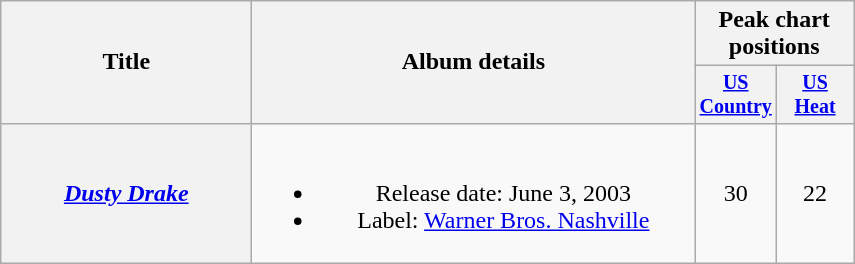<table class="wikitable plainrowheaders" style="text-align:center;">
<tr>
<th rowspan="2" style="width:10em;">Title</th>
<th rowspan="2" style="width:18em;">Album details</th>
<th colspan="2">Peak chart<br>positions</th>
</tr>
<tr style="font-size:smaller;">
<th style="width:45px;"><a href='#'>US Country</a><br></th>
<th style="width:45px;"><a href='#'>US<br>Heat</a><br></th>
</tr>
<tr>
<th scope="row"><em><a href='#'>Dusty Drake</a></em></th>
<td><br><ul><li>Release date: June 3, 2003</li><li>Label: <a href='#'>Warner Bros. Nashville</a></li></ul></td>
<td>30</td>
<td>22</td>
</tr>
</table>
